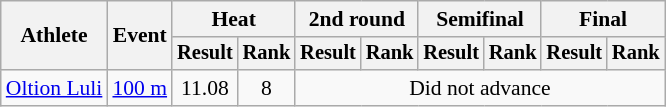<table class="wikitable" style="font-size:90%">
<tr>
<th rowspan="2">Athlete</th>
<th rowspan="2">Event</th>
<th colspan="2">Heat</th>
<th colspan="2">2nd round</th>
<th colspan="2">Semifinal</th>
<th colspan="2">Final</th>
</tr>
<tr style="font-size:95%">
<th>Result</th>
<th>Rank</th>
<th>Result</th>
<th>Rank</th>
<th>Result</th>
<th>Rank</th>
<th>Result</th>
<th>Rank</th>
</tr>
<tr align=center>
<td align=left><a href='#'>Oltion Luli</a></td>
<td align=left><a href='#'>100 m</a></td>
<td>11.08</td>
<td>8</td>
<td colspan=6>Did not advance</td>
</tr>
</table>
